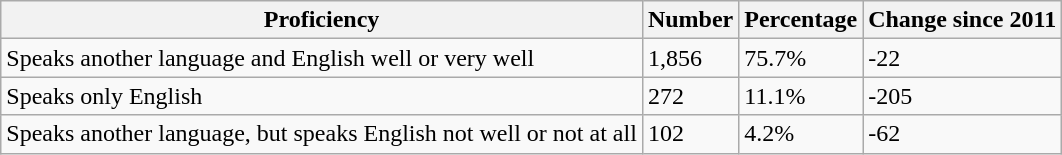<table class="wikitable">
<tr>
<th>Proficiency</th>
<th>Number</th>
<th>Percentage</th>
<th>Change since 2011</th>
</tr>
<tr>
<td>Speaks another language and English well or very well</td>
<td>1,856</td>
<td>75.7%</td>
<td>-22</td>
</tr>
<tr>
<td>Speaks only English</td>
<td>272</td>
<td>11.1%</td>
<td>-205</td>
</tr>
<tr>
<td>Speaks another language, but speaks English not well or not at all</td>
<td>102</td>
<td>4.2%</td>
<td>-62</td>
</tr>
</table>
